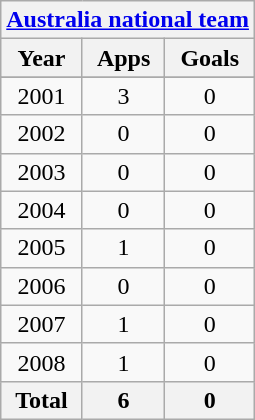<table class="wikitable" style="text-align:center">
<tr>
<th colspan=3><a href='#'>Australia national team</a></th>
</tr>
<tr>
<th>Year</th>
<th>Apps</th>
<th>Goals</th>
</tr>
<tr>
</tr>
<tr>
<td>2001</td>
<td>3</td>
<td>0</td>
</tr>
<tr>
<td>2002</td>
<td>0</td>
<td>0</td>
</tr>
<tr>
<td>2003</td>
<td>0</td>
<td>0</td>
</tr>
<tr>
<td>2004</td>
<td>0</td>
<td>0</td>
</tr>
<tr>
<td>2005</td>
<td>1</td>
<td>0</td>
</tr>
<tr>
<td>2006</td>
<td>0</td>
<td>0</td>
</tr>
<tr>
<td>2007</td>
<td>1</td>
<td>0</td>
</tr>
<tr>
<td>2008</td>
<td>1</td>
<td>0</td>
</tr>
<tr>
<th>Total</th>
<th>6</th>
<th>0</th>
</tr>
</table>
